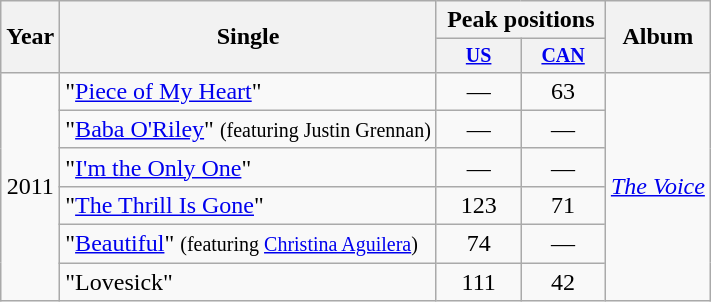<table class="wikitable" style="text-align:center;">
<tr>
<th rowspan="2">Year</th>
<th rowspan="2">Single</th>
<th colspan="2">Peak positions</th>
<th rowspan="2">Album</th>
</tr>
<tr style="font-size:smaller;">
<th width="50"><a href='#'>US</a></th>
<th width="50"><a href='#'>CAN</a></th>
</tr>
<tr>
<td rowspan="6">2011</td>
<td align="left">"<a href='#'>Piece of My Heart</a>"</td>
<td>—</td>
<td>63</td>
<td rowspan="6"><em><a href='#'>The Voice</a></em></td>
</tr>
<tr>
<td align="left">"<a href='#'>Baba O'Riley</a>" <small>(featuring Justin Grennan)</small></td>
<td>—</td>
<td>—</td>
</tr>
<tr>
<td align="left">"<a href='#'>I'm the Only One</a>"</td>
<td>—</td>
<td>—</td>
</tr>
<tr>
<td align="left">"<a href='#'>The Thrill Is Gone</a>"</td>
<td>123</td>
<td>71</td>
</tr>
<tr>
<td align="left">"<a href='#'>Beautiful</a>" <small>(featuring <a href='#'>Christina Aguilera</a>)</small></td>
<td>74</td>
<td>—</td>
</tr>
<tr>
<td align="left">"Lovesick"</td>
<td>111</td>
<td>42</td>
</tr>
</table>
